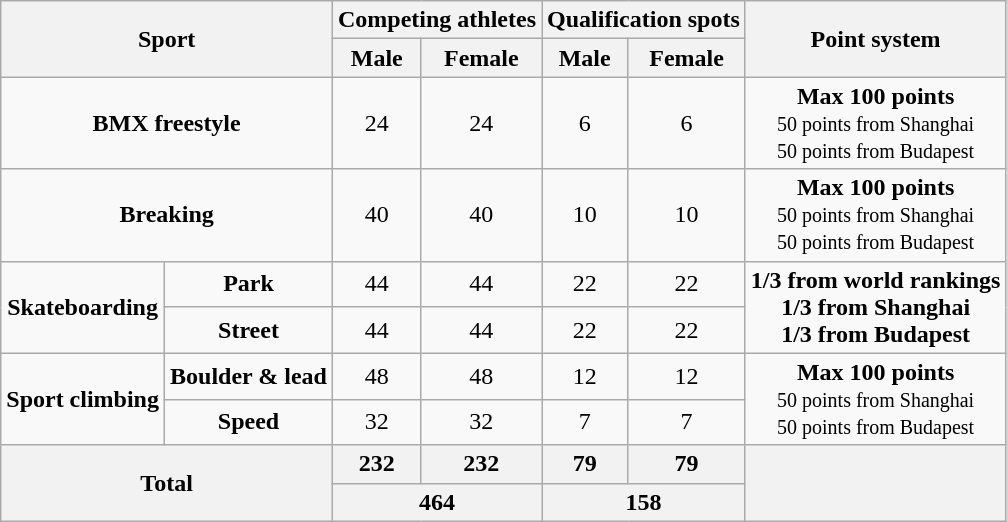<table class="wikitable">
<tr>
<th rowspan="2" colspan="2">Sport</th>
<th colspan="2">Competing athletes</th>
<th colspan="2">Qualification spots</th>
<th rowspan="2">Point system</th>
</tr>
<tr>
<th>Male</th>
<th>Female</th>
<th>Male</th>
<th>Female</th>
</tr>
<tr>
<td align="center" colspan="2"><strong>BMX freestyle</strong></td>
<td align="center">24</td>
<td align="center">24</td>
<td align="center">6</td>
<td align="center">6</td>
<td align="center"><strong>Max 100 points</strong><br><small>50 points from Shanghai<br>50 points from Budapest</small></td>
</tr>
<tr>
<td align="center" colspan="2"><strong>Breaking</strong></td>
<td align="center">40</td>
<td align="center">40</td>
<td align="center">10</td>
<td align="center">10</td>
<td align="center"><strong>Max 100 points</strong><br><small>50 points from Shanghai<br>50 points from Budapest</small></td>
</tr>
<tr>
<td align="center" rowspan="2"><strong>Skateboarding</strong></td>
<td align="center"><strong>Park</strong></td>
<td align="center">44</td>
<td align="center">44</td>
<td align="center">22</td>
<td align="center">22</td>
<td align="center" rowspan="2"><strong>1/3 from world rankings<br>1/3 from Shanghai<br>1/3 from Budapest</strong></td>
</tr>
<tr>
<td align="center"><strong>Street</strong></td>
<td align="center">44</td>
<td align="center">44</td>
<td align="center">22</td>
<td align="center">22</td>
</tr>
<tr>
<td align="center" rowspan="2"><strong>Sport climbing</strong></td>
<td align="center"><strong>Boulder & lead</strong></td>
<td align="center">48</td>
<td align="center">48</td>
<td align="center">12</td>
<td align="center">12</td>
<td align="center" rowspan="2"><strong>Max 100 points</strong><br><small>50 points from Shanghai<br>50 points from Budapest</small></td>
</tr>
<tr>
<td align="center"><strong>Speed</strong></td>
<td align="center">32</td>
<td align="center">32</td>
<td align="center">7</td>
<td align="center">7</td>
</tr>
<tr>
<th rowspan="2" colspan="2">Total</th>
<th>232</th>
<th>232</th>
<th>79</th>
<th>79</th>
<th rowspan="2"></th>
</tr>
<tr>
<th colspan="2">464</th>
<th colspan="2">158</th>
</tr>
</table>
